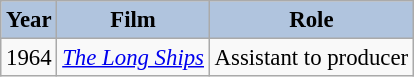<table class="wikitable" style="font-size:95%;">
<tr>
<th style="background:#B0C4DE;">Year</th>
<th style="background:#B0C4DE;">Film</th>
<th style="background:#B0C4DE;">Role</th>
</tr>
<tr>
<td>1964</td>
<td><em><a href='#'>The Long Ships</a></em></td>
<td>Assistant to producer</td>
</tr>
</table>
